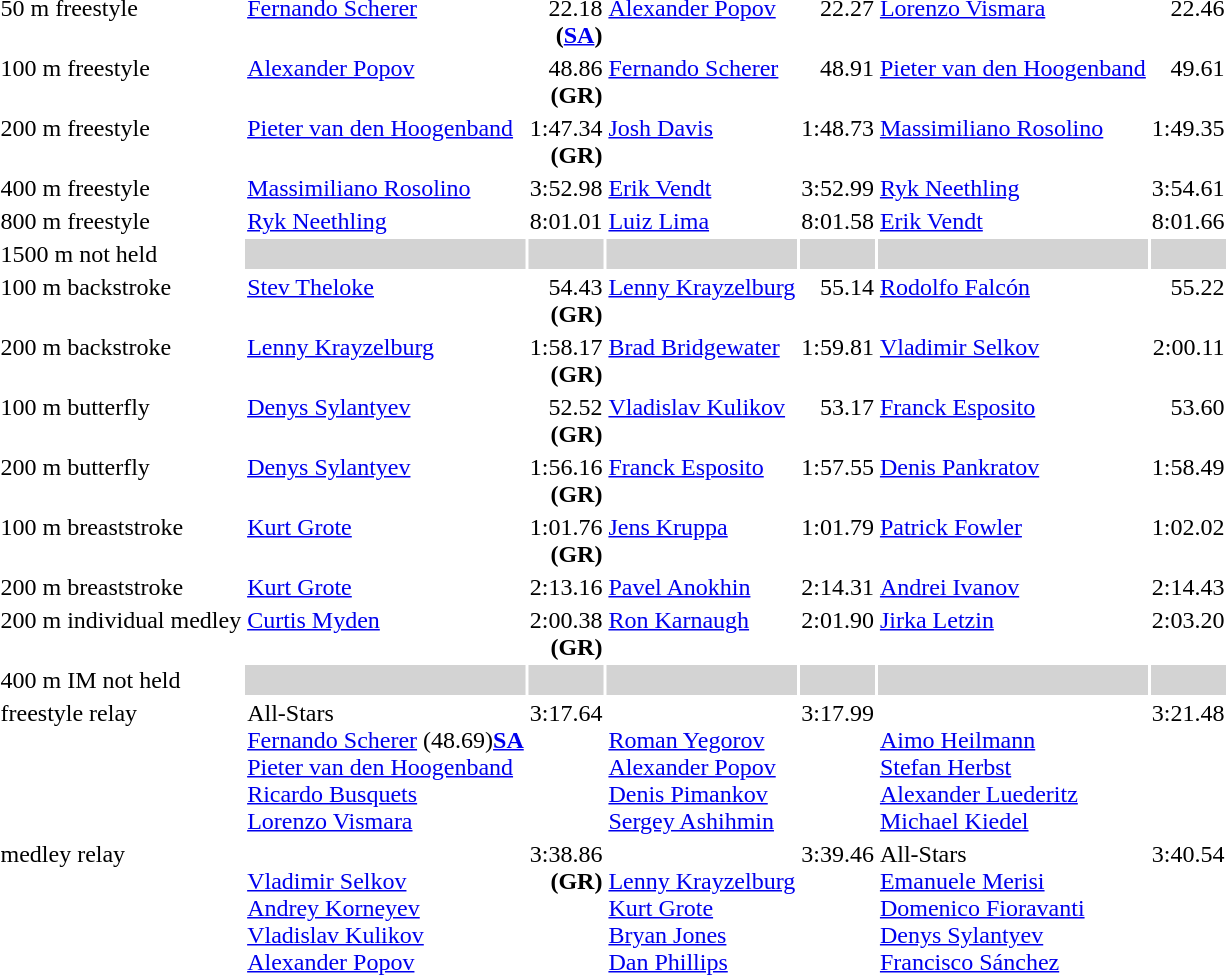<table>
<tr valign="top">
<td>50 m freestyle<br></td>
<td><a href='#'>Fernando Scherer</a><br><small></small></td>
<td align="right">22.18<br> <strong>(<a href='#'>SA</a>)</strong></td>
<td><a href='#'>Alexander Popov</a><br><small></small></td>
<td align="right">22.27</td>
<td><a href='#'>Lorenzo Vismara</a><br><small></small></td>
<td align="right">22.46</td>
</tr>
<tr valign="top">
<td>100 m freestyle<br></td>
<td><a href='#'>Alexander Popov</a><br><small></small></td>
<td align="right">48.86<br><strong>(GR)</strong></td>
<td><a href='#'>Fernando Scherer</a><br><small></small></td>
<td align="right">48.91</td>
<td><a href='#'>Pieter van den Hoogenband</a><br><small></small></td>
<td align="right">49.61</td>
</tr>
<tr valign="top">
<td>200 m freestyle<br></td>
<td><a href='#'>Pieter van den Hoogenband</a><br><small></small></td>
<td align="right">1:47.34<br><strong>(GR)</strong></td>
<td><a href='#'>Josh Davis</a><br><small></small></td>
<td align="right">1:48.73</td>
<td><a href='#'>Massimiliano Rosolino</a><br><small></small></td>
<td align="right">1:49.35</td>
</tr>
<tr valign="top">
<td>400 m freestyle<br></td>
<td><a href='#'>Massimiliano Rosolino</a><br><small></small></td>
<td align="right">3:52.98</td>
<td><a href='#'>Erik Vendt</a><br><small></small></td>
<td align="right">3:52.99</td>
<td><a href='#'>Ryk Neethling</a><br><small></small></td>
<td align="right">3:54.61</td>
</tr>
<tr valign="top">
<td>800 m freestyle<br></td>
<td><a href='#'>Ryk Neethling</a><br><small></small></td>
<td align="right">8:01.01</td>
<td><a href='#'>Luiz Lima</a><br><small></small></td>
<td align="right">8:01.58</td>
<td><a href='#'>Erik Vendt</a><br><small></small></td>
<td align="right">8:01.66</td>
</tr>
<tr valign="top">
<td>1500 m not held<br></td>
<td style="background:#D3D3D3"></td>
<td style="background:#D3D3D3"></td>
<td style="background:#D3D3D3"></td>
<td style="background:#D3D3D3"></td>
<td style="background:#D3D3D3"></td>
<td style="background:#D3D3D3"></td>
</tr>
<tr valign="top">
<td>100 m backstroke<br></td>
<td><a href='#'>Stev Theloke</a><br><small></small></td>
<td align="right">54.43<br><strong>(GR)</strong></td>
<td><a href='#'>Lenny Krayzelburg</a><br><small></small></td>
<td align="right">55.14</td>
<td><a href='#'>Rodolfo Falcón</a><br><small></small></td>
<td align="right">55.22</td>
</tr>
<tr valign="top">
<td>200 m backstroke<br></td>
<td><a href='#'>Lenny Krayzelburg</a><br><small></small></td>
<td align="right">1:58.17<br><strong>(GR)</strong></td>
<td><a href='#'>Brad Bridgewater</a><br><small></small></td>
<td align="right">1:59.81</td>
<td><a href='#'>Vladimir Selkov</a><br><small></small></td>
<td align="right">2:00.11</td>
</tr>
<tr valign="top">
<td>100 m butterfly<br></td>
<td><a href='#'>Denys Sylantyev</a><br><small></small></td>
<td align="right">52.52<br><strong>(GR)</strong></td>
<td><a href='#'>Vladislav Kulikov</a><br><small></small></td>
<td align="right">53.17</td>
<td><a href='#'>Franck Esposito</a><br><small></small></td>
<td align="right">53.60</td>
</tr>
<tr valign="top">
<td>200 m butterfly<br></td>
<td><a href='#'>Denys Sylantyev</a><br><small></small></td>
<td align="right">1:56.16<br><strong>(GR)</strong></td>
<td><a href='#'>Franck Esposito</a><br><small></small></td>
<td align="right">1:57.55</td>
<td><a href='#'>Denis Pankratov</a><br><small></small></td>
<td align="right">1:58.49</td>
</tr>
<tr valign="top">
<td>100 m breaststroke<br></td>
<td><a href='#'>Kurt Grote</a><br><small></small></td>
<td align="right">1:01.76<br><strong>(GR)</strong></td>
<td><a href='#'>Jens Kruppa</a><br><small></small></td>
<td align="right">1:01.79</td>
<td><a href='#'>Patrick Fowler</a><br><small></small></td>
<td align="right">1:02.02</td>
</tr>
<tr valign="top">
<td>200 m breaststroke<br></td>
<td><a href='#'>Kurt Grote</a><br><small></small></td>
<td align="right">2:13.16</td>
<td><a href='#'>Pavel Anokhin</a><br><small></small></td>
<td align="right">2:14.31</td>
<td><a href='#'>Andrei Ivanov</a><br><small></small></td>
<td align="right">2:14.43</td>
</tr>
<tr valign="top">
<td>200 m individual medley<br></td>
<td><a href='#'>Curtis Myden</a><br><small></small></td>
<td align="right">2:00.38<br><strong>(GR)</strong></td>
<td><a href='#'>Ron Karnaugh</a><br><small></small></td>
<td align="right">2:01.90</td>
<td><a href='#'>Jirka Letzin</a><br><small></small></td>
<td align="right">2:03.20</td>
</tr>
<tr valign="top">
<td>400 m IM not held<br></td>
<td style="background:#D3D3D3"></td>
<td style="background:#D3D3D3"></td>
<td style="background:#D3D3D3"></td>
<td style="background:#D3D3D3"></td>
<td style="background:#D3D3D3"></td>
<td style="background:#D3D3D3"></td>
</tr>
<tr valign="top">
<td> freestyle relay<br></td>
<td>All-Stars<br><a href='#'>Fernando Scherer</a> (48.69)<strong><a href='#'>SA</a></strong><br><a href='#'>Pieter van den Hoogenband</a><br><a href='#'>Ricardo Busquets</a><br><a href='#'>Lorenzo Vismara</a></td>
<td align="right">3:17.64</td>
<td><small></small><br><a href='#'>Roman Yegorov</a><br><a href='#'>Alexander Popov</a> <br><a href='#'>Denis Pimankov</a><br><a href='#'>Sergey Ashihmin</a><br></td>
<td align="right">3:17.99</td>
<td><small></small><br><a href='#'>Aimo Heilmann</a><br><a href='#'>Stefan Herbst</a> <br><a href='#'>Alexander Luederitz</a><br><a href='#'>Michael Kiedel</a><br></td>
<td align="right">3:21.48</td>
</tr>
<tr valign="top">
<td> medley relay<br></td>
<td><small></small><br><a href='#'>Vladimir Selkov</a><br><a href='#'>Andrey Korneyev</a><br><a href='#'>Vladislav Kulikov</a><br><a href='#'>Alexander Popov</a><br></td>
<td align="right">3:38.86<br><strong>(GR)</strong></td>
<td><small></small><br><a href='#'>Lenny Krayzelburg</a><br><a href='#'>Kurt Grote</a><br><a href='#'>Bryan Jones</a><br><a href='#'>Dan Phillips</a><br></td>
<td align="right">3:39.46</td>
<td>All-Stars<br><a href='#'>Emanuele Merisi</a><br><a href='#'>Domenico Fioravanti</a><br><a href='#'>Denys Sylantyev</a><br><a href='#'>Francisco Sánchez</a></td>
<td align="right">3:40.54</td>
</tr>
</table>
